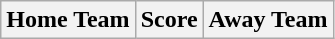<table class="wikitable" style="text-align: center">
<tr>
<th>Home Team</th>
<th>Score</th>
<th>Away Team<br>

























</th>
</tr>
</table>
